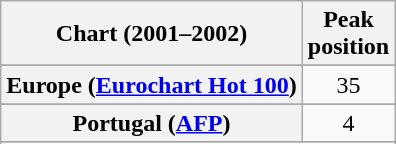<table class="wikitable sortable plainrowheaders" style="text-align:center">
<tr>
<th scope="col">Chart (2001–2002)</th>
<th scope="col">Peak<br>position</th>
</tr>
<tr>
</tr>
<tr>
</tr>
<tr>
</tr>
<tr>
<th scope="row">Europe (<a href='#'>Eurochart Hot 100</a>)</th>
<td>35</td>
</tr>
<tr>
</tr>
<tr>
</tr>
<tr>
</tr>
<tr>
<th scope="row">Portugal (<a href='#'>AFP</a>)</th>
<td>4</td>
</tr>
<tr>
</tr>
<tr>
</tr>
<tr>
</tr>
<tr>
</tr>
</table>
